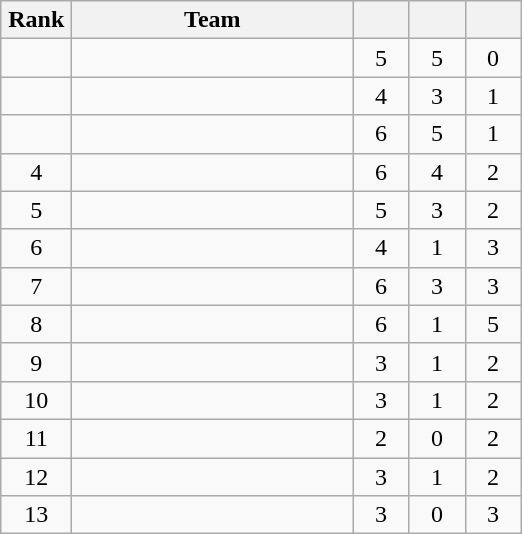<table class="wikitable" style="text-align: center;">
<tr>
<th width=40>Rank</th>
<th width=180>Team</th>
<th width=30></th>
<th width=30></th>
<th width=30></th>
</tr>
<tr>
<td></td>
<td align=left></td>
<td>5</td>
<td>5</td>
<td>0</td>
</tr>
<tr>
<td></td>
<td align=left></td>
<td>4</td>
<td>3</td>
<td>1</td>
</tr>
<tr>
<td></td>
<td align=left></td>
<td>6</td>
<td>5</td>
<td>1</td>
</tr>
<tr>
<td>4</td>
<td align=left></td>
<td>6</td>
<td>4</td>
<td>2</td>
</tr>
<tr>
<td>5</td>
<td align=left></td>
<td>5</td>
<td>3</td>
<td>2</td>
</tr>
<tr>
<td>6</td>
<td align=left></td>
<td>4</td>
<td>1</td>
<td>3</td>
</tr>
<tr>
<td>7</td>
<td align=left></td>
<td>6</td>
<td>3</td>
<td>3</td>
</tr>
<tr>
<td>8</td>
<td align=left></td>
<td>6</td>
<td>1</td>
<td>5</td>
</tr>
<tr>
<td>9</td>
<td align=left></td>
<td>3</td>
<td>1</td>
<td>2</td>
</tr>
<tr>
<td>10</td>
<td align=left></td>
<td>3</td>
<td>1</td>
<td>2</td>
</tr>
<tr>
<td>11</td>
<td align=left></td>
<td>2</td>
<td>0</td>
<td>2</td>
</tr>
<tr>
<td>12</td>
<td align=left></td>
<td>3</td>
<td>1</td>
<td>2</td>
</tr>
<tr>
<td>13</td>
<td align=left></td>
<td>3</td>
<td>0</td>
<td>3</td>
</tr>
</table>
